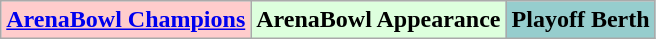<table class="wikitable">
<tr>
<td bgcolor="#FFCCCC"><strong><a href='#'>ArenaBowl Champions</a></strong></td>
<td bgcolor="#DDFFDD"><strong>ArenaBowl Appearance</strong></td>
<td bgcolor="#96CDCD"><strong>Playoff Berth</strong></td>
</tr>
</table>
